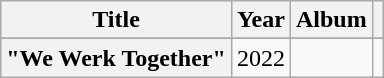<table class="wikitable plainrowheaders" style=text-align:center;>
<tr>
<th scope="col">Title</th>
<th scope="col">Year</th>
<th scope="col">Album</th>
<th></th>
</tr>
<tr>
</tr>
<tr>
<th scope="row">"We Werk Together"<br></th>
<td>2022</td>
<td></td>
<td></td>
</tr>
</table>
